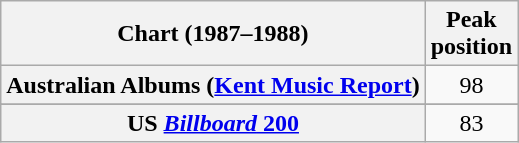<table class="wikitable plainrowheaders sortable">
<tr>
<th scope="col">Chart (1987–1988)</th>
<th scope="col">Peak<br>position</th>
</tr>
<tr>
<th scope="row">Australian Albums (<a href='#'>Kent Music Report</a>)</th>
<td style="text-align:center;">98</td>
</tr>
<tr>
</tr>
<tr>
</tr>
<tr>
</tr>
<tr>
</tr>
<tr>
<th scope="row">US <a href='#'><em>Billboard</em> 200</a></th>
<td style="text-align:center;">83</td>
</tr>
</table>
